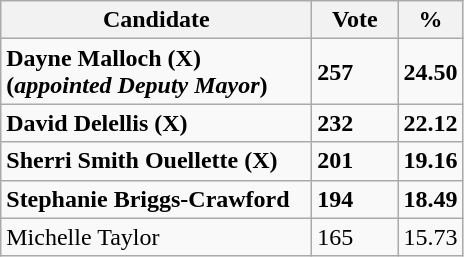<table class="wikitable">
<tr>
<th bgcolor="#DDDDFF" width="200px">Candidate</th>
<th bgcolor="#DDDDFF" width="50px">Vote</th>
<th bgcolor="#DDDDFF" width="30px">%</th>
</tr>
<tr>
<td><strong>Dayne Malloch (X)</strong><br><strong>(<em>appointed Deputy Mayor</em>)</strong></td>
<td><strong>257</strong></td>
<td><strong>24.50</strong></td>
</tr>
<tr>
<td><strong>David Delellis (X)</strong></td>
<td><strong>232</strong></td>
<td><strong>22.12</strong></td>
</tr>
<tr>
<td><strong>Sherri Smith Ouellette (X)</strong></td>
<td><strong>201</strong></td>
<td><strong>19.16</strong></td>
</tr>
<tr>
<td><strong>Stephanie Briggs-Crawford</strong></td>
<td><strong>194</strong></td>
<td><strong>18.49</strong></td>
</tr>
<tr>
<td>Michelle Taylor</td>
<td>165</td>
<td>15.73</td>
</tr>
</table>
